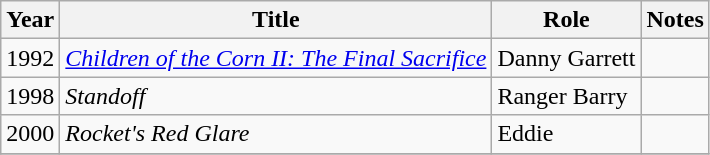<table class="wikitable sortable">
<tr>
<th>Year</th>
<th>Title</th>
<th>Role</th>
<th class="unsortable">Notes</th>
</tr>
<tr>
<td>1992</td>
<td><em><a href='#'>Children of the Corn II: The Final Sacrifice</a></em></td>
<td>Danny Garrett</td>
<td></td>
</tr>
<tr>
<td>1998</td>
<td><em>Standoff</em></td>
<td>Ranger Barry</td>
<td></td>
</tr>
<tr>
<td>2000</td>
<td><em>Rocket's Red Glare</em></td>
<td>Eddie</td>
<td></td>
</tr>
<tr>
</tr>
</table>
